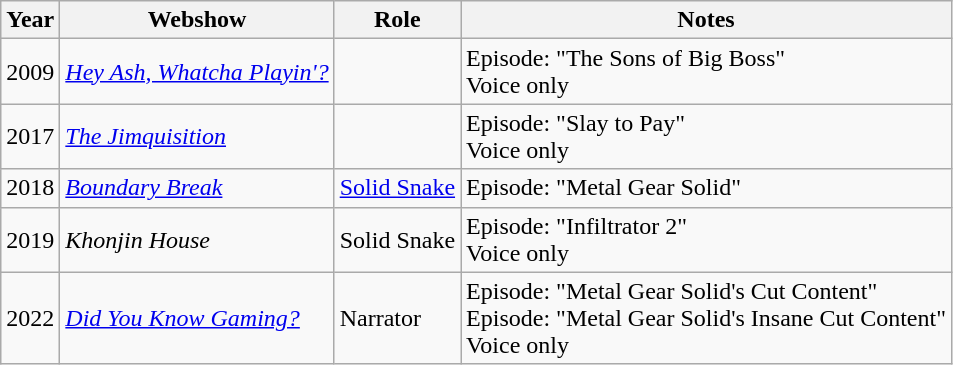<table class="wikitable sortable">
<tr>
<th>Year</th>
<th>Webshow</th>
<th>Role</th>
<th class="unsortable">Notes</th>
</tr>
<tr>
<td>2009</td>
<td><em><a href='#'>Hey Ash, Whatcha Playin'?</a></em></td>
<td></td>
<td>Episode: "The Sons of Big Boss"<br>Voice only</td>
</tr>
<tr>
<td>2017</td>
<td data-sort-value="Jimquisition, The"><em><a href='#'>The Jimquisition</a></em></td>
<td></td>
<td>Episode: "Slay to Pay"<br>Voice only</td>
</tr>
<tr>
<td>2018</td>
<td><em><a href='#'>Boundary Break</a></em></td>
<td><a href='#'>Solid Snake</a></td>
<td>Episode: "Metal Gear Solid"</td>
</tr>
<tr>
<td>2019</td>
<td><em>Khonjin House</em></td>
<td>Solid Snake</td>
<td>Episode: "Infiltrator 2"<br>Voice only</td>
</tr>
<tr>
<td>2022</td>
<td><em><a href='#'>Did You Know Gaming?</a></em></td>
<td>Narrator</td>
<td>Episode: "Metal Gear Solid's Cut Content" <br>Episode: "Metal Gear Solid's Insane Cut Content" <br>Voice only</td>
</tr>
</table>
